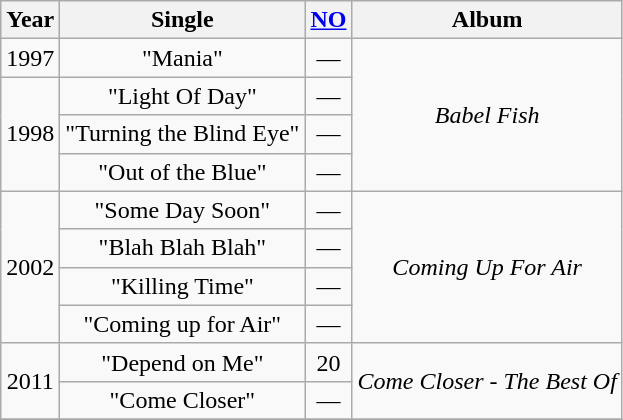<table class="wikitable" style="text-align:center;">
<tr>
<th>Year</th>
<th>Single</th>
<th><a href='#'>NO</a></th>
<th>Album</th>
</tr>
<tr>
<td>1997</td>
<td>"Mania"</td>
<td>—</td>
<td rowspan="4"><em>Babel Fish</em></td>
</tr>
<tr>
<td rowspan="3">1998</td>
<td>"Light Of Day"</td>
<td>—</td>
</tr>
<tr>
<td>"Turning the Blind Eye"</td>
<td>—</td>
</tr>
<tr>
<td>"Out of the Blue"</td>
<td>—</td>
</tr>
<tr>
<td rowspan="4">2002</td>
<td>"Some Day Soon"</td>
<td>—</td>
<td rowspan="4"><em>Coming Up For Air</em></td>
</tr>
<tr>
<td>"Blah Blah Blah"</td>
<td>—</td>
</tr>
<tr>
<td>"Killing Time"</td>
<td>—</td>
</tr>
<tr>
<td>"Coming up for Air"</td>
<td>—</td>
</tr>
<tr>
<td rowspan="2">2011</td>
<td>"Depend on Me"</td>
<td>20</td>
<td rowspan="2"><em>Come Closer - The Best Of</em></td>
</tr>
<tr>
<td>"Come Closer"</td>
<td>—</td>
</tr>
<tr>
</tr>
</table>
